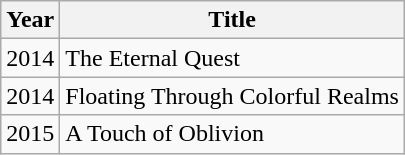<table class="wikitable sortable">
<tr>
<th>Year</th>
<th>Title</th>
</tr>
<tr>
<td>2014</td>
<td>The Eternal Quest</td>
</tr>
<tr>
<td>2014</td>
<td>Floating Through Colorful Realms</td>
</tr>
<tr>
<td>2015</td>
<td>A Touch of Oblivion</td>
</tr>
</table>
